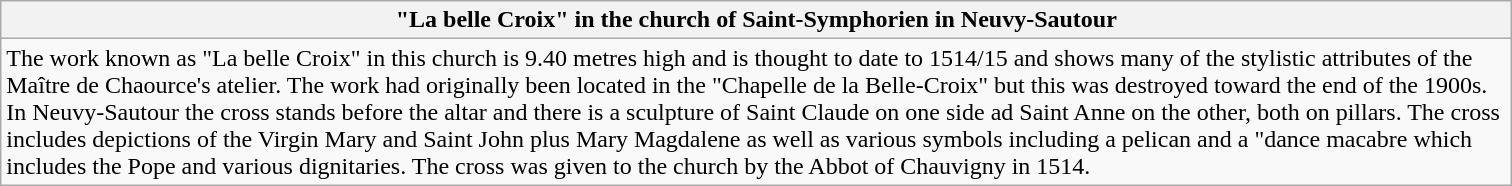<table class="wikitable sortable">
<tr>
<th scope="col" style="width:1000px;">"La belle Croix" in the church of Saint-Symphorien in Neuvy-Sautour</th>
</tr>
<tr>
<td>The work known as "La belle Croix" in this church is 9.40 metres high and is thought to date to 1514/15 and shows many of the stylistic attributes of the Maître de Chaource's atelier.  The work had originally been located in the  "Chapelle de la Belle-Croix" but this was destroyed toward the end of the 1900s.  In Neuvy-Sautour the cross stands before the altar and there is a sculpture of Saint Claude on one side ad Saint Anne on the other, both on pillars.   The cross includes depictions of the Virgin Mary and Saint John plus Mary Magdalene as well as various symbols including a pelican and a "dance macabre which includes the Pope and various dignitaries. The cross was given to the church by the Abbot of Chauvigny in 1514.</td>
</tr>
</table>
